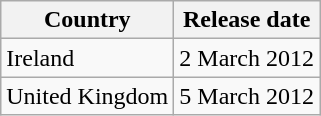<table class="wikitable">
<tr>
<th>Country</th>
<th>Release date</th>
</tr>
<tr>
<td>Ireland</td>
<td>2 March 2012</td>
</tr>
<tr>
<td>United Kingdom</td>
<td>5 March 2012</td>
</tr>
</table>
